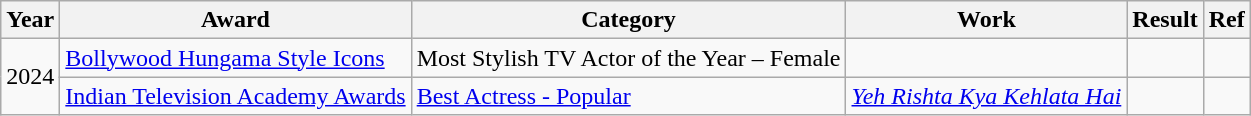<table class="wikitable plainrowheaders">
<tr>
<th>Year</th>
<th>Award</th>
<th>Category</th>
<th>Work</th>
<th>Result</th>
<th>Ref</th>
</tr>
<tr>
<td rowspan="2">2024</td>
<td><a href='#'>Bollywood Hungama Style Icons</a></td>
<td>Most Stylish TV Actor of the Year – Female</td>
<td></td>
<td></td>
<td></td>
</tr>
<tr>
<td><a href='#'>Indian Television Academy Awards</a></td>
<td><a href='#'>Best Actress - Popular</a></td>
<td><em><a href='#'>Yeh Rishta Kya Kehlata Hai</a></em></td>
<td></td>
<td></td>
</tr>
</table>
